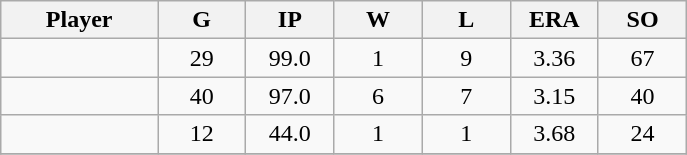<table class="wikitable sortable">
<tr>
<th bgcolor="#DDDDFF" width="16%">Player</th>
<th bgcolor="#DDDDFF" width="9%">G</th>
<th bgcolor="#DDDDFF" width="9%">IP</th>
<th bgcolor="#DDDDFF" width="9%">W</th>
<th bgcolor="#DDDDFF" width="9%">L</th>
<th bgcolor="#DDDDFF" width="9%">ERA</th>
<th bgcolor="#DDDDFF" width="9%">SO</th>
</tr>
<tr align="center">
<td></td>
<td>29</td>
<td>99.0</td>
<td>1</td>
<td>9</td>
<td>3.36</td>
<td>67</td>
</tr>
<tr align="center">
<td></td>
<td>40</td>
<td>97.0</td>
<td>6</td>
<td>7</td>
<td>3.15</td>
<td>40</td>
</tr>
<tr align="center">
<td></td>
<td>12</td>
<td>44.0</td>
<td>1</td>
<td>1</td>
<td>3.68</td>
<td>24</td>
</tr>
<tr align="center">
</tr>
</table>
